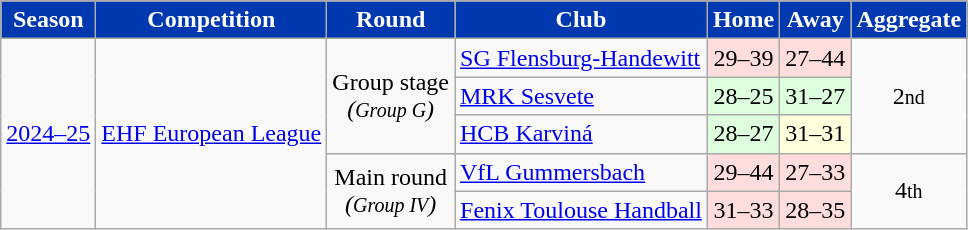<table class="wikitable" style="text-align: left">
<tr>
<th style="color:#FFFFFF; background:#0038af">Season</th>
<th style="color:#FFFFFF; background:#0038af">Competition</th>
<th style="color:#FFFFFF; background:#0038af">Round</th>
<th style="color:#FFFFFF; background:#0038af">Club</th>
<th style="color:#FFFFFF; background:#0038af">Home</th>
<th style="color:#FFFFFF; background:#0038af">Away</th>
<th style="color:#FFFFFF; background:#0038af">Aggregate</th>
</tr>
<tr>
<td rowspan="13"><a href='#'>2024–25</a></td>
<td rowspan="13"><a href='#'>EHF European League</a></td>
<td rowspan="3" style="text-align:center;">Group stage<br><em>(<small>Group G</small>)</em></td>
<td> <a href='#'>SG Flensburg-Handewitt</a></td>
<td style="text-align:center; background:#fdd;">29–39</td>
<td style="text-align:center; background:#fdd;">27–44</td>
<td align=center rowspan=3>2<small>nd</small></td>
</tr>
<tr>
<td> <a href='#'>MRK Sesvete</a></td>
<td style="text-align:center; background:#dfd;">28–25</td>
<td style="text-align:center; background:#dfd;">31–27</td>
</tr>
<tr>
<td> <a href='#'>HCB Karviná</a></td>
<td style="text-align:center; background:#dfd;">28–27</td>
<td style="text-align:center; background:#ffd;">31–31</td>
</tr>
<tr>
<td rowspan="2" style="text-align:center;">Main round<br><em>(<small>Group IV</small>)</em></td>
<td> <a href='#'>VfL Gummersbach</a></td>
<td style="text-align:center; background:#fdd;">29–44</td>
<td style="text-align:center; background:#fdd;">27–33</td>
<td align=center rowspan=3>4<small>th</small></td>
</tr>
<tr>
<td> <a href='#'>Fenix Toulouse Handball</a></td>
<td style="text-align:center; background:#fdd;">31–33</td>
<td style="text-align:center; background:#fdd;">28–35</td>
</tr>
</table>
